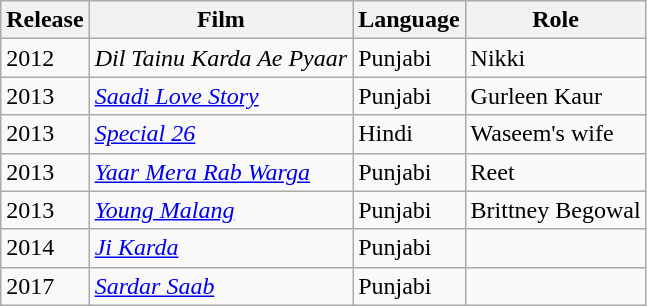<table class=wikitable>
<tr>
<th>Release</th>
<th>Film</th>
<th>Language</th>
<th>Role</th>
</tr>
<tr>
<td>2012</td>
<td><em>Dil Tainu Karda Ae Pyaar</em></td>
<td>Punjabi</td>
<td>Nikki</td>
</tr>
<tr>
<td>2013</td>
<td><em><a href='#'>Saadi Love Story</a></em></td>
<td>Punjabi</td>
<td>Gurleen Kaur</td>
</tr>
<tr>
<td>2013</td>
<td><em><a href='#'>Special 26</a></em></td>
<td>Hindi</td>
<td>Waseem's wife</td>
</tr>
<tr>
<td>2013</td>
<td><a href='#'><em>Yaar Mera Rab Warga</em></a></td>
<td>Punjabi</td>
<td>Reet</td>
</tr>
<tr>
<td>2013</td>
<td><em><a href='#'>Young Malang</a></em></td>
<td>Punjabi</td>
<td>Brittney Begowal</td>
</tr>
<tr>
<td>2014</td>
<td><em><a href='#'>Ji Karda</a></em></td>
<td>Punjabi</td>
<td></td>
</tr>
<tr>
<td>2017</td>
<td><em><a href='#'>Sardar Saab</a></em></td>
<td>Punjabi</td>
<td></td>
</tr>
</table>
